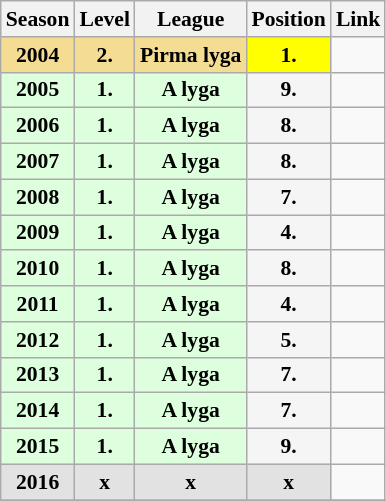<table class="wikitable" style="font-size:90%;">
<tr>
<th>Season</th>
<th>Level</th>
<th>League</th>
<th>Position</th>
<th>Link</th>
</tr>
<tr>
<td bgcolor="#f4dc93" style="text-align:center;"><strong>2004</strong></td>
<td bgcolor="#f4dc93" style="text-align:center;"><strong>2.</strong></td>
<td bgcolor="#f4dc93" style="text-align:center;"><strong>Pirma lyga</strong></td>
<td bgcolor="#FFFF00" style="text-align:center;"><strong>1.</strong></td>
<td></td>
</tr>
<tr>
<td bgcolor="#ddffdd" style="text-align:center;"><strong>2005</strong></td>
<td bgcolor="#ddffdd" style="text-align:center;"><strong>1.</strong></td>
<td bgcolor="#ddffdd" style="text-align:center;"><strong>A lyga</strong></td>
<td bgcolor="#F5F5F5" style="text-align:center;"><strong>9.</strong></td>
<td></td>
</tr>
<tr>
<td bgcolor="#ddffdd" style="text-align:center;"><strong>2006</strong></td>
<td bgcolor="#ddffdd" style="text-align:center;"><strong>1.</strong></td>
<td bgcolor="#ddffdd" style="text-align:center;"><strong>A lyga</strong></td>
<td bgcolor="#f5f5f5" style="text-align:center;"><strong>8.</strong></td>
<td></td>
</tr>
<tr>
<td bgcolor="#ddffdd" style="text-align:center;"><strong>2007</strong></td>
<td bgcolor="#ddffdd" style="text-align:center;"><strong>1.</strong></td>
<td bgcolor="#ddffdd" style="text-align:center;"><strong>A lyga</strong></td>
<td bgcolor="#F5F5F5" style="text-align:center;"><strong>8.</strong></td>
<td></td>
</tr>
<tr>
<td bgcolor="#ddffdd" style="text-align:center;"><strong>2008</strong></td>
<td bgcolor="#ddffdd" style="text-align:center;"><strong>1.</strong></td>
<td bgcolor="#ddffdd" style="text-align:center;"><strong>A lyga</strong></td>
<td bgcolor="#F5f5f5" style="text-align:center;"><strong>7.</strong></td>
<td></td>
</tr>
<tr>
<td bgcolor="#ddffdd" style="text-align:center;"><strong>2009</strong></td>
<td bgcolor="#ddffdd" style="text-align:center;"><strong>1.</strong></td>
<td bgcolor="#ddffdd" style="text-align:center;"><strong>A lyga</strong></td>
<td bgcolor="#F5F5F5" style="text-align:center;"><strong>4.</strong></td>
<td></td>
</tr>
<tr>
<td bgcolor="#ddffdd" style="text-align:center;"><strong>2010</strong></td>
<td bgcolor="#ddffdd" style="text-align:center;"><strong>1.</strong></td>
<td bgcolor="#ddffdd" style="text-align:center;"><strong>A lyga</strong></td>
<td bgcolor="#f5f5f5" style="text-align:center;"><strong>8.</strong></td>
<td></td>
</tr>
<tr>
<td bgcolor="#ddffdd" style="text-align:center;"><strong>2011</strong></td>
<td bgcolor="#ddffdd" style="text-align:center;"><strong>1.</strong></td>
<td bgcolor="#ddffdd" style="text-align:center;"><strong>A lyga</strong></td>
<td bgcolor="#F5F5F5" style="text-align:center;"><strong>4.</strong></td>
<td></td>
</tr>
<tr>
<td bgcolor="#ddffdd" style="text-align:center;"><strong>2012</strong></td>
<td bgcolor="#ddffdd" style="text-align:center;"><strong>1.</strong></td>
<td bgcolor="#ddffdd" style="text-align:center;"><strong>A lyga</strong></td>
<td bgcolor="#F5f5f5" style="text-align:center;"><strong>5.</strong></td>
<td></td>
</tr>
<tr>
<td bgcolor="#ddffdd" style="text-align:center;"><strong>2013</strong></td>
<td bgcolor="#ddffdd" style="text-align:center;"><strong>1.</strong></td>
<td bgcolor="#ddffdd" style="text-align:center;"><strong>A lyga</strong></td>
<td bgcolor="#F5f5f5" style="text-align:center;"><strong>7.</strong></td>
<td></td>
</tr>
<tr>
<td bgcolor="#ddffdd" style="text-align:center;"><strong>2014</strong></td>
<td bgcolor="#ddffdd" style="text-align:center;"><strong>1.</strong></td>
<td bgcolor="#ddffdd" style="text-align:center;"><strong>A lyga</strong></td>
<td bgcolor="#F5f5f5" style="text-align:center;"><strong>7.</strong></td>
<td></td>
</tr>
<tr>
<td bgcolor="#ddffdd" style="text-align:center;"><strong>2015</strong></td>
<td bgcolor="#ddffdd" style="text-align:center;"><strong>1.</strong></td>
<td bgcolor="#ddffdd" style="text-align:center;"><strong>A lyga</strong></td>
<td bgcolor="#F5f5f5" style="text-align:center;"><strong>9.</strong></td>
<td></td>
</tr>
<tr>
<td bgcolor="#e2e2e2" style="text-align:center;"><strong>2016</strong></td>
<td bgcolor="#e2e2e2" style="text-align:center;"><strong>x</strong></td>
<td bgcolor="#e2e2e2" style="text-align:center;"><strong>x</strong></td>
<td bgcolor="#e2e2e2" style="text-align:center;"><strong>x</strong></td>
<td></td>
</tr>
<tr>
</tr>
</table>
